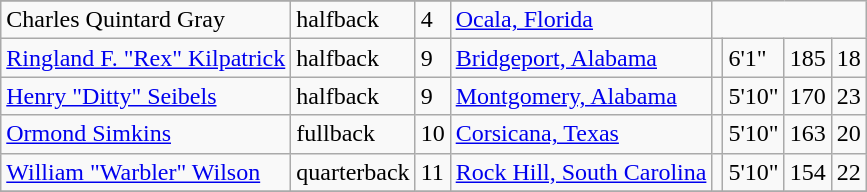<table class="wikitable">
<tr>
</tr>
<tr>
<td>Charles Quintard Gray</td>
<td>halfback</td>
<td>4</td>
<td><a href='#'>Ocala, Florida</a></td>
</tr>
<tr>
<td><a href='#'>Ringland F. "Rex" Kilpatrick</a></td>
<td>halfback</td>
<td>9</td>
<td><a href='#'>Bridgeport, Alabama</a></td>
<td></td>
<td>6'1"</td>
<td>185</td>
<td>18</td>
</tr>
<tr>
<td><a href='#'>Henry "Ditty" Seibels</a></td>
<td>halfback</td>
<td>9</td>
<td><a href='#'>Montgomery, Alabama</a></td>
<td></td>
<td>5'10"</td>
<td>170</td>
<td>23</td>
</tr>
<tr>
<td><a href='#'>Ormond Simkins</a></td>
<td>fullback</td>
<td>10</td>
<td><a href='#'>Corsicana, Texas</a></td>
<td></td>
<td>5'10"</td>
<td>163</td>
<td>20</td>
</tr>
<tr>
<td><a href='#'>William "Warbler" Wilson</a></td>
<td>quarterback</td>
<td>11</td>
<td><a href='#'>Rock Hill, South Carolina</a></td>
<td></td>
<td>5'10"</td>
<td>154</td>
<td>22</td>
</tr>
<tr>
</tr>
</table>
